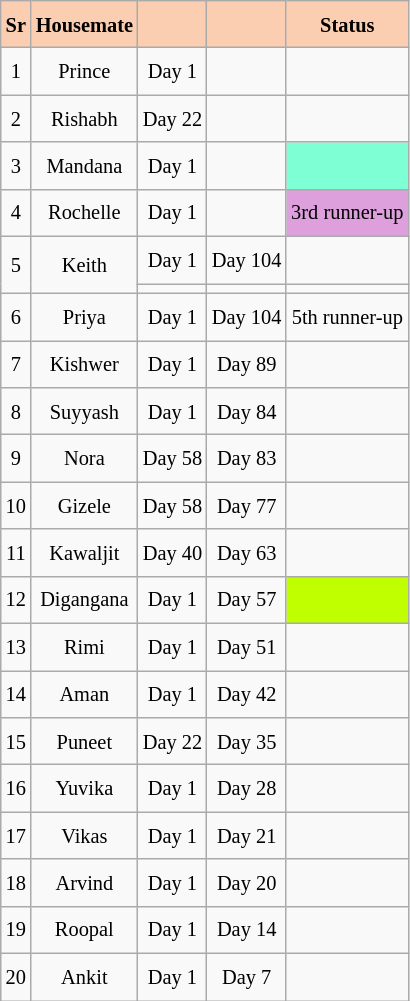<table class="wikitable sortable" style=" text-align:center; font-size:85%;  line-height:25px; width:auto;">
<tr>
<th scope="col" style="background:#FBCEB1; color:#000;">Sr</th>
<th scope="col" style="background:#FBCEB1; color:#000;">Housemate</th>
<th scope="col" style="background:#FBCEB1; color:#000;"></th>
<th scope="col" style="background:#FBCEB1; color:#000;"></th>
<th scope="col" style="background:#FBCEB1; color:#000;">Status</th>
</tr>
<tr>
<td>1</td>
<td>Prince</td>
<td>Day 1</td>
<td></td>
<td></td>
</tr>
<tr>
<td>2</td>
<td>Rishabh</td>
<td>Day 22</td>
<td></td>
<td></td>
</tr>
<tr>
<td>3</td>
<td>Mandana</td>
<td>Day 1</td>
<td></td>
<td style="background:#7FFFD4;"></td>
</tr>
<tr>
<td>4</td>
<td>Rochelle</td>
<td>Day 1</td>
<td></td>
<td style="background:#DDA0DD;">3rd runner-up</td>
</tr>
<tr>
<td rowspan="2">5</td>
<td rowspan="2">Keith</td>
<td>Day 1</td>
<td>Day 104</td>
<td></td>
</tr>
<tr>
<td></td>
<td></td>
<td></td>
</tr>
<tr>
<td>6</td>
<td>Priya</td>
<td>Day 1</td>
<td>Day 104</td>
<td>5th runner-up</td>
</tr>
<tr>
<td>7</td>
<td>Kishwer</td>
<td>Day 1</td>
<td>Day 89</td>
<td></td>
</tr>
<tr>
<td>8</td>
<td>Suyyash</td>
<td>Day 1</td>
<td>Day 84</td>
<td></td>
</tr>
<tr>
<td>9</td>
<td>Nora</td>
<td>Day 58</td>
<td>Day 83</td>
<td></td>
</tr>
<tr>
<td>10</td>
<td>Gizele</td>
<td>Day 58</td>
<td>Day 77</td>
<td></td>
</tr>
<tr>
<td>11</td>
<td>Kawaljit</td>
<td>Day 40</td>
<td>Day 63</td>
<td></td>
</tr>
<tr>
<td>12</td>
<td>Digangana</td>
<td>Day 1</td>
<td>Day 57</td>
<td style="background:#BFFF00;"></td>
</tr>
<tr>
<td>13</td>
<td>Rimi</td>
<td>Day 1</td>
<td>Day 51</td>
<td></td>
</tr>
<tr>
<td>14</td>
<td>Aman</td>
<td>Day 1</td>
<td>Day 42</td>
<td></td>
</tr>
<tr>
<td>15</td>
<td>Puneet</td>
<td>Day 22</td>
<td>Day 35</td>
<td></td>
</tr>
<tr>
<td>16</td>
<td>Yuvika</td>
<td>Day 1</td>
<td>Day 28</td>
<td></td>
</tr>
<tr>
<td>17</td>
<td>Vikas</td>
<td>Day 1</td>
<td>Day 21</td>
<td></td>
</tr>
<tr>
<td>18</td>
<td>Arvind</td>
<td>Day 1</td>
<td>Day 20</td>
<td></td>
</tr>
<tr>
<td>19</td>
<td>Roopal</td>
<td>Day 1</td>
<td>Day 14</td>
<td></td>
</tr>
<tr>
<td>20</td>
<td>Ankit</td>
<td>Day 1</td>
<td>Day 7</td>
<td></td>
</tr>
</table>
